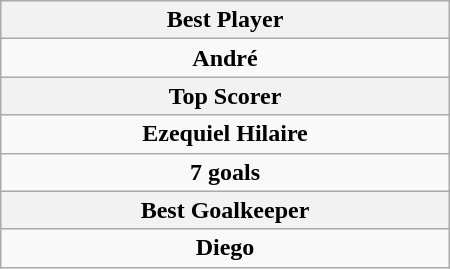<table class="wikitable" style="margin:auto">
<tr>
<th width=40% colspan="3">Best Player</th>
</tr>
<tr>
<td align="center" colspan="3"> <strong>André</strong></td>
</tr>
<tr>
<th colspan="3">Top Scorer</th>
</tr>
<tr>
<td align="center" colspan="3"> <strong>Ezequiel Hilaire</strong></td>
</tr>
<tr>
<td align="center" colspan="3"><strong>7 goals</strong></td>
</tr>
<tr>
<th colspan="3">Best Goalkeeper</th>
</tr>
<tr>
<td colspan="3" align="center"> <strong>Diego</strong></td>
</tr>
</table>
